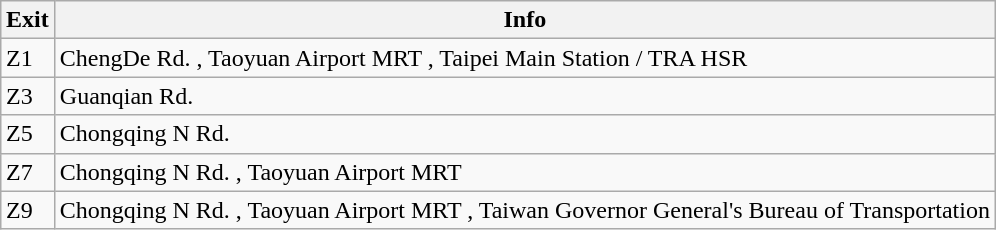<table class="wikitable" style="margin:1em auto;">
<tr>
<th>Exit</th>
<th>Info</th>
</tr>
<tr>
<td>Z1</td>
<td>ChengDe Rd. , Taoyuan Airport MRT , Taipei Main Station / TRA HSR</td>
</tr>
<tr>
<td>Z3</td>
<td>Guanqian Rd.</td>
</tr>
<tr>
<td>Z5</td>
<td>Chongqing N Rd.</td>
</tr>
<tr>
<td>Z7</td>
<td>Chongqing N Rd. , Taoyuan Airport MRT</td>
</tr>
<tr>
<td>Z9</td>
<td>Chongqing N Rd. , Taoyuan Airport MRT , Taiwan Governor General's Bureau of Transportation</td>
</tr>
</table>
